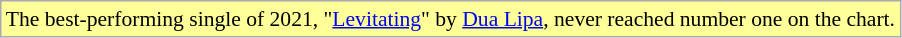<table class="wikitable" style="font-size:90%;">
<tr>
<td style="background-color:#FFFF99">The best-performing single of 2021, "<a href='#'>Levitating</a>" by <a href='#'>Dua Lipa</a>, never reached number one on the chart.</td>
</tr>
</table>
